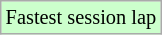<table class="wikitable" style="font-size: 85%;">
<tr style="background:#ccffcc;">
<td>Fastest session lap</td>
</tr>
</table>
